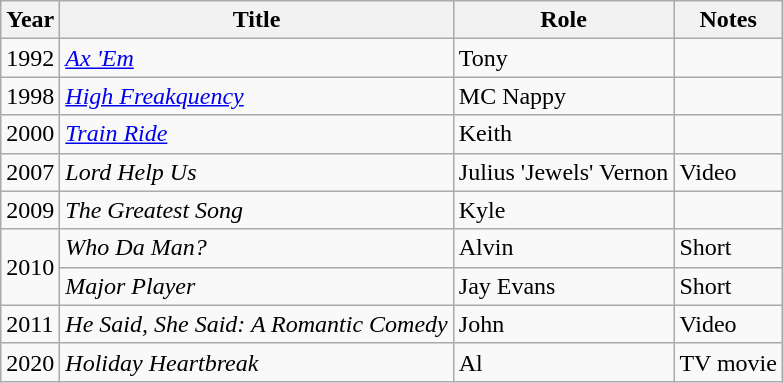<table class="wikitable plainrowheaders sortable" style="margin-right: 0;">
<tr>
<th>Year</th>
<th>Title</th>
<th>Role</th>
<th>Notes</th>
</tr>
<tr>
<td>1992</td>
<td><em><a href='#'>Ax 'Em</a></em></td>
<td>Tony</td>
<td></td>
</tr>
<tr>
<td>1998</td>
<td><em><a href='#'>High Freakquency</a></em></td>
<td>MC Nappy</td>
<td></td>
</tr>
<tr>
<td>2000</td>
<td><em><a href='#'>Train Ride</a></em></td>
<td>Keith</td>
<td></td>
</tr>
<tr>
<td>2007</td>
<td><em>Lord Help Us</em></td>
<td>Julius 'Jewels' Vernon</td>
<td>Video</td>
</tr>
<tr>
<td>2009</td>
<td><em>The Greatest Song</em></td>
<td>Kyle</td>
<td></td>
</tr>
<tr>
<td rowspan=2>2010</td>
<td><em>Who Da Man?</em></td>
<td>Alvin</td>
<td>Short</td>
</tr>
<tr>
<td><em>Major Player</em></td>
<td>Jay Evans</td>
<td>Short</td>
</tr>
<tr>
<td>2011</td>
<td><em>He Said, She Said: A Romantic Comedy</em></td>
<td>John</td>
<td>Video</td>
</tr>
<tr>
<td>2020</td>
<td><em>Holiday Heartbreak</em></td>
<td>Al</td>
<td>TV movie</td>
</tr>
</table>
